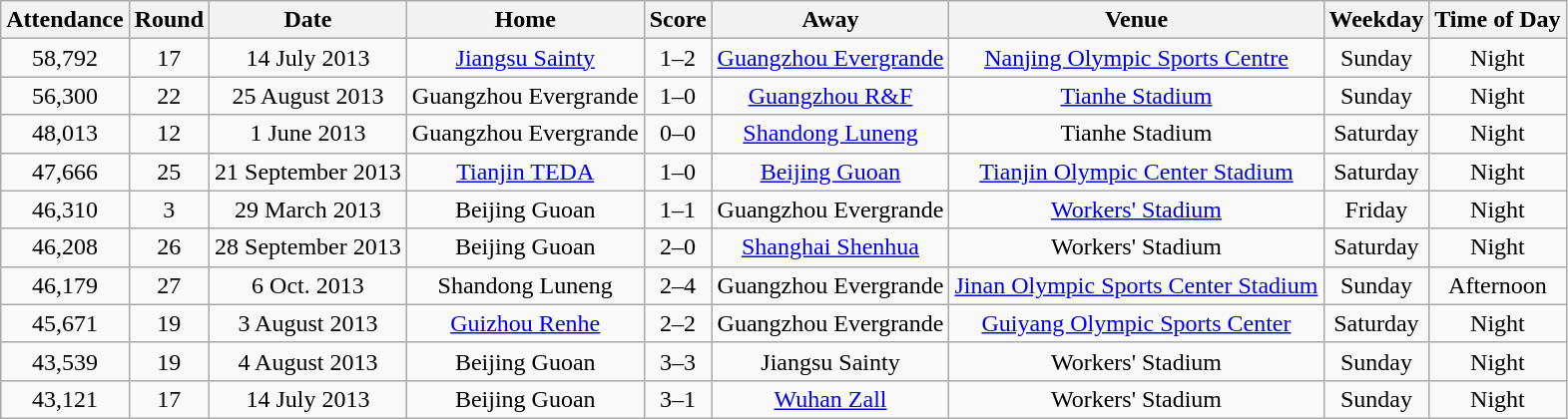<table class="wikitable sortable" style="text-align:center;">
<tr>
<th>Attendance</th>
<th>Round</th>
<th>Date</th>
<th>Home</th>
<th>Score</th>
<th>Away</th>
<th>Venue</th>
<th>Weekday</th>
<th>Time of Day</th>
</tr>
<tr>
<td>58,792</td>
<td>17</td>
<td>14 July 2013</td>
<td><a href='#'>Jiangsu Sainty</a></td>
<td>1–2</td>
<td><a href='#'>Guangzhou Evergrande</a></td>
<td><a href='#'>Nanjing Olympic Sports Centre</a></td>
<td>Sunday</td>
<td>Night</td>
</tr>
<tr>
<td>56,300</td>
<td>22</td>
<td>25 August 2013</td>
<td>Guangzhou Evergrande</td>
<td>1–0</td>
<td><a href='#'>Guangzhou R&F</a></td>
<td><a href='#'>Tianhe Stadium</a></td>
<td>Sunday</td>
<td>Night</td>
</tr>
<tr>
<td>48,013</td>
<td>12</td>
<td>1 June 2013</td>
<td>Guangzhou Evergrande</td>
<td>0–0</td>
<td><a href='#'>Shandong Luneng</a></td>
<td>Tianhe Stadium</td>
<td>Saturday</td>
<td>Night</td>
</tr>
<tr>
<td>47,666</td>
<td>25</td>
<td>21 September 2013</td>
<td><a href='#'>Tianjin TEDA</a></td>
<td>1–0</td>
<td><a href='#'>Beijing Guoan</a></td>
<td><a href='#'>Tianjin Olympic Center Stadium</a></td>
<td>Saturday</td>
<td>Night</td>
</tr>
<tr>
<td>46,310</td>
<td>3</td>
<td>29 March 2013</td>
<td>Beijing Guoan</td>
<td>1–1</td>
<td>Guangzhou Evergrande</td>
<td><a href='#'>Workers' Stadium</a></td>
<td>Friday</td>
<td>Night</td>
</tr>
<tr>
<td>46,208</td>
<td>26</td>
<td>28 September 2013</td>
<td>Beijing Guoan</td>
<td>2–0</td>
<td><a href='#'>Shanghai Shenhua</a></td>
<td>Workers' Stadium</td>
<td>Saturday</td>
<td>Night</td>
</tr>
<tr>
<td>46,179</td>
<td>27</td>
<td>6 Oct. 2013</td>
<td>Shandong Luneng</td>
<td>2–4</td>
<td>Guangzhou Evergrande</td>
<td><a href='#'>Jinan Olympic Sports Center Stadium</a></td>
<td>Sunday</td>
<td>Afternoon</td>
</tr>
<tr>
<td>45,671</td>
<td>19</td>
<td>3 August 2013</td>
<td><a href='#'>Guizhou Renhe</a></td>
<td>2–2</td>
<td>Guangzhou Evergrande</td>
<td><a href='#'>Guiyang Olympic Sports Center</a></td>
<td>Saturday</td>
<td>Night</td>
</tr>
<tr>
<td>43,539</td>
<td>19</td>
<td>4 August 2013</td>
<td>Beijing Guoan</td>
<td>3–3</td>
<td>Jiangsu Sainty</td>
<td>Workers' Stadium</td>
<td>Sunday</td>
<td>Night</td>
</tr>
<tr>
<td>43,121</td>
<td>17</td>
<td>14 July 2013</td>
<td>Beijing Guoan</td>
<td>3–1</td>
<td><a href='#'>Wuhan Zall</a></td>
<td>Workers' Stadium</td>
<td>Sunday</td>
<td>Night</td>
</tr>
</table>
